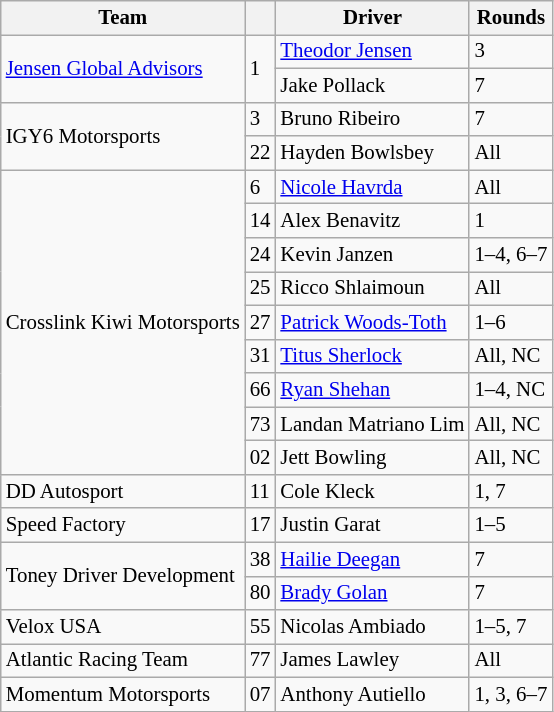<table class="wikitable" style="font-size: 87%;">
<tr>
<th>Team</th>
<th></th>
<th>Driver</th>
<th>Rounds</th>
</tr>
<tr>
<td rowspan="2"><a href='#'>Jensen Global Advisors</a></td>
<td rowspan=2>1</td>
<td> <a href='#'>Theodor Jensen</a></td>
<td>3</td>
</tr>
<tr>
<td> Jake Pollack</td>
<td>7</td>
</tr>
<tr>
<td rowspan=2>IGY6 Motorsports</td>
<td>3</td>
<td> Bruno Ribeiro</td>
<td>7</td>
</tr>
<tr>
<td>22</td>
<td> Hayden Bowlsbey</td>
<td>All</td>
</tr>
<tr>
<td rowspan="9" nowrap="">Crosslink Kiwi Motorsports</td>
<td>6</td>
<td> <a href='#'>Nicole Havrda</a></td>
<td>All</td>
</tr>
<tr>
<td>14</td>
<td> Alex Benavitz</td>
<td>1</td>
</tr>
<tr>
<td>24</td>
<td> Kevin Janzen</td>
<td nowrap>1–4, 6–7</td>
</tr>
<tr>
<td>25</td>
<td> Ricco Shlaimoun</td>
<td>All</td>
</tr>
<tr>
<td>27</td>
<td> <a href='#'>Patrick Woods-Toth</a></td>
<td>1–6</td>
</tr>
<tr>
<td>31</td>
<td> <a href='#'>Titus Sherlock</a></td>
<td nowrap>All, NC</td>
</tr>
<tr>
<td>66</td>
<td> <a href='#'>Ryan Shehan</a></td>
<td>1–4, NC</td>
</tr>
<tr>
<td>73</td>
<td nowrap> Landan Matriano Lim</td>
<td>All, NC</td>
</tr>
<tr>
<td>02</td>
<td> Jett Bowling</td>
<td>All, NC</td>
</tr>
<tr>
<td>DD Autosport</td>
<td>11</td>
<td> Cole Kleck</td>
<td>1, 7</td>
</tr>
<tr>
<td>Speed Factory</td>
<td>17</td>
<td> Justin Garat</td>
<td>1–5</td>
</tr>
<tr>
<td rowspan=2>Toney Driver Development</td>
<td>38</td>
<td> <a href='#'>Hailie Deegan</a></td>
<td>7</td>
</tr>
<tr>
<td>80</td>
<td> <a href='#'>Brady Golan</a></td>
<td>7</td>
</tr>
<tr>
<td>Velox USA</td>
<td>55</td>
<td> Nicolas Ambiado</td>
<td>1–5, 7</td>
</tr>
<tr>
<td>Atlantic Racing Team</td>
<td>77</td>
<td> James Lawley</td>
<td>All</td>
</tr>
<tr>
<td>Momentum Motorsports</td>
<td>07</td>
<td> Anthony Autiello</td>
<td>1, 3, 6–7</td>
</tr>
</table>
